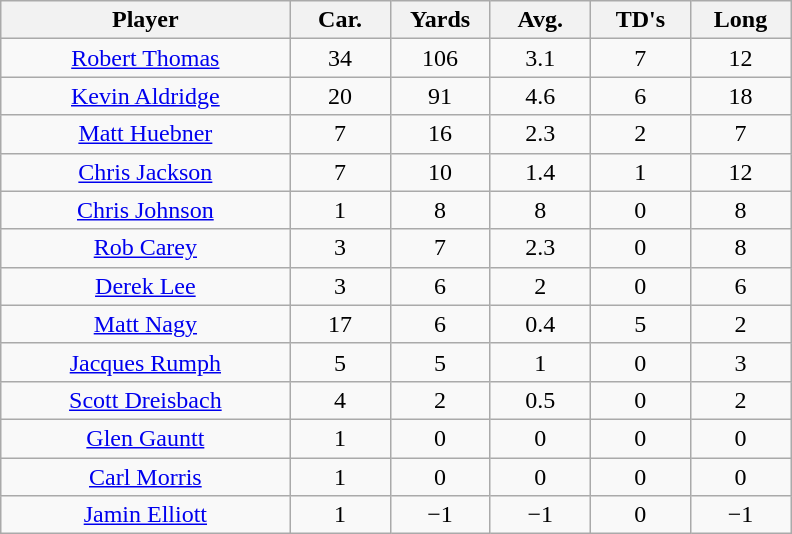<table class="wikitable sortable">
<tr>
<th bgcolor="#DDDDFF" width="26%">Player</th>
<th bgcolor="#DDDDFF" width="9%">Car.</th>
<th bgcolor="#DDDDFF" width="9%">Yards</th>
<th bgcolor="#DDDDFF" width="9%">Avg.</th>
<th bgcolor="#DDDDFF" width="9%">TD's</th>
<th bgcolor="#DDDDFF" width="9%">Long</th>
</tr>
<tr align="center">
<td><a href='#'>Robert Thomas</a></td>
<td>34</td>
<td>106</td>
<td>3.1</td>
<td>7</td>
<td>12</td>
</tr>
<tr align="center">
<td><a href='#'>Kevin Aldridge</a></td>
<td>20</td>
<td>91</td>
<td>4.6</td>
<td>6</td>
<td>18</td>
</tr>
<tr align="center">
<td><a href='#'>Matt Huebner</a></td>
<td>7</td>
<td>16</td>
<td>2.3</td>
<td>2</td>
<td>7</td>
</tr>
<tr align="center">
<td><a href='#'>Chris Jackson</a></td>
<td>7</td>
<td>10</td>
<td>1.4</td>
<td>1</td>
<td>12</td>
</tr>
<tr align="center">
<td><a href='#'>Chris Johnson</a></td>
<td>1</td>
<td>8</td>
<td>8</td>
<td>0</td>
<td>8</td>
</tr>
<tr align="center">
<td><a href='#'>Rob Carey</a></td>
<td>3</td>
<td>7</td>
<td>2.3</td>
<td>0</td>
<td>8</td>
</tr>
<tr align="center">
<td><a href='#'>Derek Lee</a></td>
<td>3</td>
<td>6</td>
<td>2</td>
<td>0</td>
<td>6</td>
</tr>
<tr align="center">
<td><a href='#'>Matt Nagy</a></td>
<td>17</td>
<td>6</td>
<td>0.4</td>
<td>5</td>
<td>2</td>
</tr>
<tr align="center">
<td><a href='#'>Jacques Rumph</a></td>
<td>5</td>
<td>5</td>
<td>1</td>
<td>0</td>
<td>3</td>
</tr>
<tr align="center">
<td><a href='#'>Scott Dreisbach</a></td>
<td>4</td>
<td>2</td>
<td>0.5</td>
<td>0</td>
<td>2</td>
</tr>
<tr align="center">
<td><a href='#'>Glen Gauntt</a></td>
<td>1</td>
<td>0</td>
<td>0</td>
<td>0</td>
<td>0</td>
</tr>
<tr align="center">
<td><a href='#'>Carl Morris</a></td>
<td>1</td>
<td>0</td>
<td>0</td>
<td>0</td>
<td>0</td>
</tr>
<tr align="center">
<td><a href='#'>Jamin Elliott</a></td>
<td>1</td>
<td>−1</td>
<td>−1</td>
<td>0</td>
<td>−1</td>
</tr>
</table>
